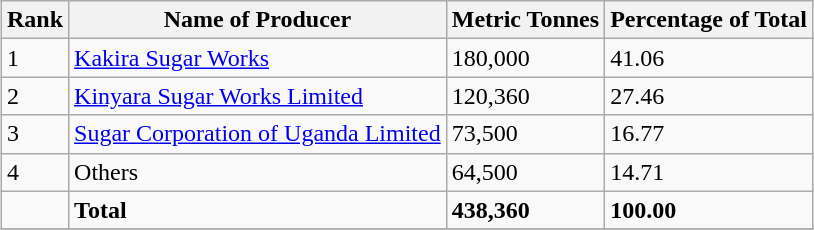<table class="wikitable sortable" style="margin: 0.5em auto">
<tr>
<th>Rank</th>
<th>Name of Producer</th>
<th>Metric Tonnes</th>
<th>Percentage of Total</th>
</tr>
<tr>
<td>1</td>
<td><a href='#'>Kakira Sugar Works</a></td>
<td>180,000</td>
<td>41.06</td>
</tr>
<tr>
<td>2</td>
<td><a href='#'>Kinyara Sugar Works Limited</a></td>
<td>120,360</td>
<td>27.46</td>
</tr>
<tr>
<td>3</td>
<td><a href='#'>Sugar Corporation of Uganda Limited</a></td>
<td>73,500</td>
<td>16.77</td>
</tr>
<tr>
<td>4</td>
<td>Others</td>
<td>64,500</td>
<td>14.71</td>
</tr>
<tr>
<td></td>
<td><strong>Total</strong></td>
<td><strong>438,360</strong></td>
<td><strong>100.00</strong></td>
</tr>
<tr>
</tr>
</table>
